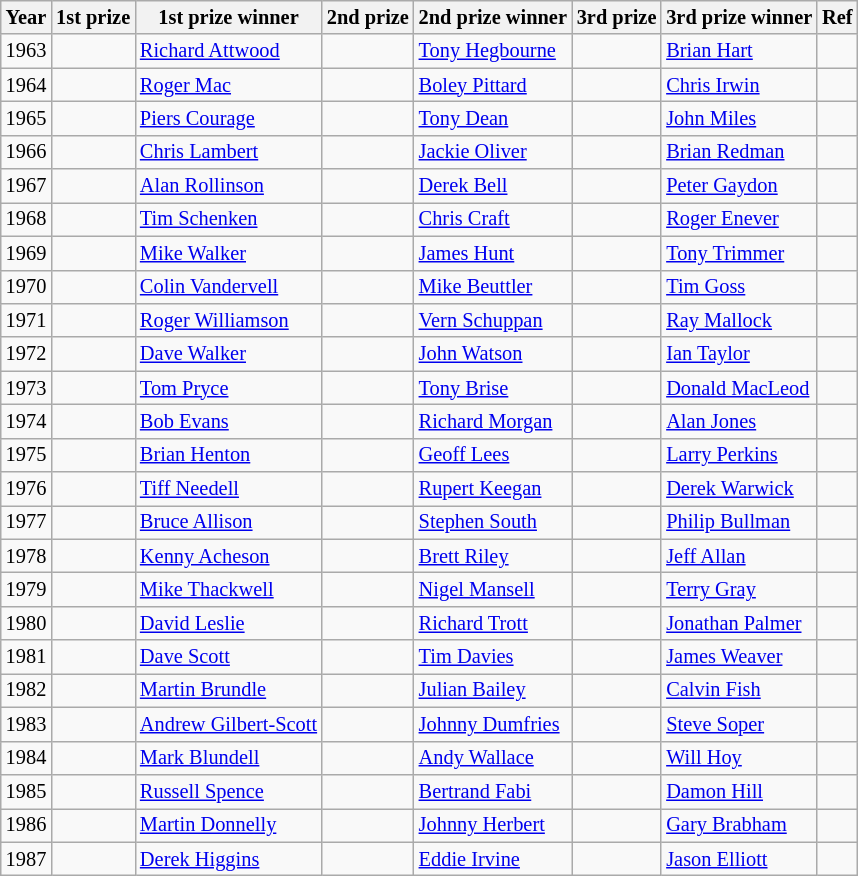<table class="wikitable sortable" style="font-size: 85%">
<tr>
<th>Year</th>
<th>1st prize</th>
<th>1st prize winner</th>
<th>2nd prize</th>
<th>2nd prize winner</th>
<th>3rd prize</th>
<th>3rd prize winner</th>
<th class=unsortable>Ref</th>
</tr>
<tr>
<td>1963</td>
<td></td>
<td><a href='#'>Richard Attwood</a></td>
<td></td>
<td><a href='#'>Tony Hegbourne</a></td>
<td></td>
<td><a href='#'>Brian Hart</a></td>
<td></td>
</tr>
<tr>
<td>1964</td>
<td></td>
<td><a href='#'>Roger Mac</a></td>
<td></td>
<td><a href='#'>Boley Pittard</a></td>
<td></td>
<td><a href='#'>Chris Irwin</a></td>
<td></td>
</tr>
<tr>
<td>1965</td>
<td></td>
<td><a href='#'>Piers Courage</a></td>
<td></td>
<td><a href='#'>Tony Dean</a></td>
<td></td>
<td><a href='#'>John Miles</a></td>
<td></td>
</tr>
<tr>
<td>1966</td>
<td></td>
<td><a href='#'>Chris Lambert</a></td>
<td></td>
<td><a href='#'>Jackie Oliver</a></td>
<td></td>
<td><a href='#'>Brian Redman</a></td>
<td></td>
</tr>
<tr>
<td>1967</td>
<td></td>
<td><a href='#'>Alan Rollinson</a></td>
<td></td>
<td><a href='#'>Derek Bell</a></td>
<td></td>
<td><a href='#'>Peter Gaydon</a></td>
<td></td>
</tr>
<tr>
<td>1968</td>
<td></td>
<td><a href='#'>Tim Schenken</a></td>
<td></td>
<td><a href='#'>Chris Craft</a></td>
<td></td>
<td><a href='#'>Roger Enever</a></td>
<td></td>
</tr>
<tr>
<td>1969</td>
<td></td>
<td><a href='#'>Mike Walker</a></td>
<td></td>
<td><a href='#'>James Hunt</a></td>
<td></td>
<td><a href='#'>Tony Trimmer</a></td>
<td></td>
</tr>
<tr>
<td>1970</td>
<td></td>
<td><a href='#'>Colin Vandervell</a></td>
<td></td>
<td><a href='#'>Mike Beuttler</a></td>
<td></td>
<td><a href='#'>Tim Goss</a></td>
<td></td>
</tr>
<tr>
<td>1971</td>
<td></td>
<td><a href='#'>Roger Williamson</a></td>
<td></td>
<td><a href='#'>Vern Schuppan</a></td>
<td></td>
<td><a href='#'>Ray Mallock</a></td>
<td></td>
</tr>
<tr>
<td>1972</td>
<td></td>
<td><a href='#'>Dave Walker</a></td>
<td></td>
<td><a href='#'>John Watson</a></td>
<td></td>
<td><a href='#'>Ian Taylor</a></td>
<td></td>
</tr>
<tr>
<td>1973</td>
<td></td>
<td><a href='#'>Tom Pryce</a></td>
<td></td>
<td><a href='#'>Tony Brise</a></td>
<td></td>
<td><a href='#'>Donald MacLeod</a></td>
<td></td>
</tr>
<tr>
<td>1974</td>
<td></td>
<td><a href='#'>Bob Evans</a></td>
<td></td>
<td><a href='#'>Richard Morgan</a></td>
<td></td>
<td><a href='#'>Alan Jones</a></td>
<td></td>
</tr>
<tr>
<td>1975</td>
<td></td>
<td><a href='#'>Brian Henton</a></td>
<td></td>
<td><a href='#'>Geoff Lees</a></td>
<td></td>
<td><a href='#'>Larry Perkins</a></td>
<td></td>
</tr>
<tr>
<td>1976</td>
<td></td>
<td><a href='#'>Tiff Needell</a></td>
<td></td>
<td><a href='#'>Rupert Keegan</a></td>
<td></td>
<td><a href='#'>Derek Warwick</a></td>
<td></td>
</tr>
<tr>
<td>1977</td>
<td></td>
<td><a href='#'>Bruce Allison</a></td>
<td></td>
<td><a href='#'>Stephen South</a></td>
<td></td>
<td><a href='#'>Philip Bullman</a></td>
<td></td>
</tr>
<tr>
<td>1978</td>
<td></td>
<td><a href='#'>Kenny Acheson</a></td>
<td></td>
<td><a href='#'>Brett Riley</a></td>
<td></td>
<td><a href='#'>Jeff Allan</a></td>
<td></td>
</tr>
<tr>
<td>1979</td>
<td></td>
<td><a href='#'>Mike Thackwell</a></td>
<td></td>
<td><a href='#'>Nigel Mansell</a></td>
<td></td>
<td><a href='#'>Terry Gray</a></td>
<td></td>
</tr>
<tr>
<td>1980</td>
<td></td>
<td><a href='#'>David Leslie</a></td>
<td></td>
<td><a href='#'>Richard Trott</a></td>
<td></td>
<td><a href='#'>Jonathan Palmer</a></td>
<td></td>
</tr>
<tr>
<td>1981</td>
<td></td>
<td><a href='#'>Dave Scott</a></td>
<td></td>
<td><a href='#'>Tim Davies</a></td>
<td></td>
<td><a href='#'>James Weaver</a></td>
<td></td>
</tr>
<tr>
<td>1982</td>
<td></td>
<td><a href='#'>Martin Brundle</a></td>
<td></td>
<td><a href='#'>Julian Bailey</a></td>
<td></td>
<td><a href='#'>Calvin Fish</a></td>
<td></td>
</tr>
<tr>
<td>1983</td>
<td></td>
<td><a href='#'>Andrew Gilbert-Scott</a></td>
<td></td>
<td><a href='#'>Johnny Dumfries</a></td>
<td></td>
<td><a href='#'>Steve Soper</a></td>
<td></td>
</tr>
<tr>
<td>1984</td>
<td></td>
<td><a href='#'>Mark Blundell</a></td>
<td></td>
<td><a href='#'>Andy Wallace</a></td>
<td></td>
<td><a href='#'>Will Hoy</a></td>
<td></td>
</tr>
<tr>
<td>1985</td>
<td></td>
<td><a href='#'>Russell Spence</a></td>
<td></td>
<td><a href='#'>Bertrand Fabi</a></td>
<td></td>
<td><a href='#'>Damon Hill</a></td>
<td></td>
</tr>
<tr>
<td>1986</td>
<td></td>
<td><a href='#'>Martin Donnelly</a></td>
<td></td>
<td><a href='#'>Johnny Herbert</a></td>
<td></td>
<td><a href='#'>Gary Brabham</a></td>
<td></td>
</tr>
<tr>
<td>1987</td>
<td></td>
<td><a href='#'>Derek Higgins</a></td>
<td></td>
<td><a href='#'>Eddie Irvine</a></td>
<td></td>
<td><a href='#'>Jason Elliott</a></td>
<td></td>
</tr>
</table>
